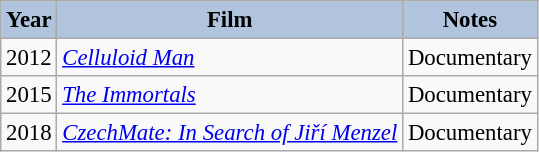<table class="wikitable" style="font-size:95%">
<tr style="text-align:center;">
<th style="background:#B0C4DE;">Year</th>
<th style="background:#B0C4DE;">Film</th>
<th style="background:#B0C4DE;">Notes</th>
</tr>
<tr>
<td>2012</td>
<td><em><a href='#'>Celluloid Man</a></em></td>
<td>Documentary</td>
</tr>
<tr>
<td>2015</td>
<td><em><a href='#'>The Immortals</a></em></td>
<td>Documentary</td>
</tr>
<tr>
<td>2018</td>
<td><em><a href='#'>CzechMate: In Search of Jiří Menzel</a></em></td>
<td>Documentary</td>
</tr>
</table>
